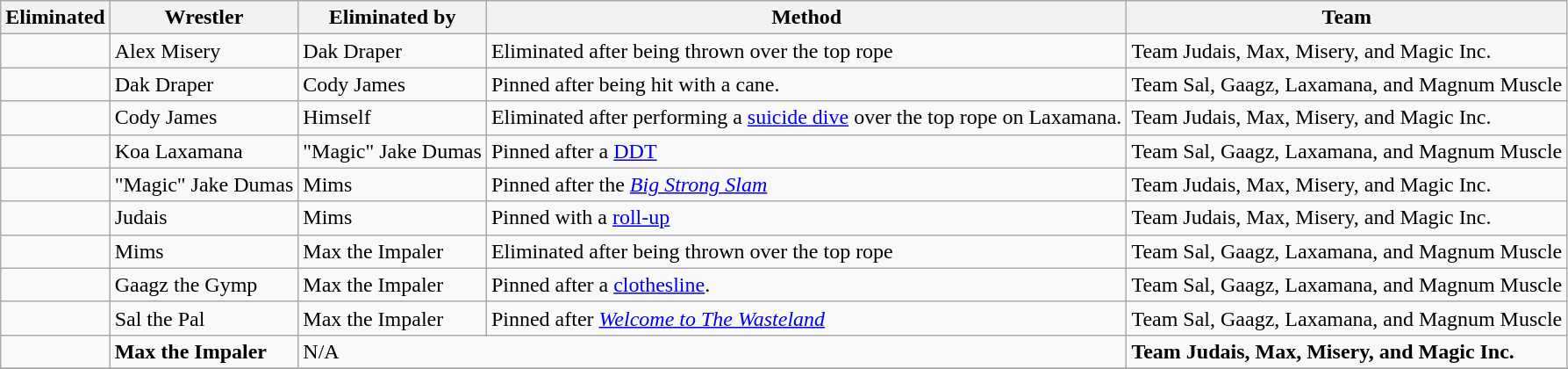<table class="wikitable sortable">
<tr>
<th>Eliminated</th>
<th>Wrestler</th>
<th>Eliminated by</th>
<th>Method</th>
<th>Team</th>
</tr>
<tr>
<td></td>
<td>Alex Misery</td>
<td>Dak Draper</td>
<td>Eliminated after being thrown over the top rope</td>
<td>Team Judais, Max, Misery, and Magic Inc.</td>
</tr>
<tr>
<td></td>
<td>Dak Draper</td>
<td>Cody James</td>
<td>Pinned after being hit with a cane.</td>
<td>Team Sal, Gaagz, Laxamana, and Magnum Muscle</td>
</tr>
<tr>
<td></td>
<td>Cody James</td>
<td>Himself</td>
<td>Eliminated after performing a <a href='#'>suicide dive</a> over the top rope on Laxamana.</td>
<td>Team Judais, Max, Misery, and Magic Inc.</td>
</tr>
<tr>
<td></td>
<td>Koa Laxamana</td>
<td>"Magic" Jake Dumas</td>
<td>Pinned after a <a href='#'>DDT</a></td>
<td>Team Sal, Gaagz, Laxamana, and Magnum Muscle</td>
</tr>
<tr>
<td></td>
<td>"Magic" Jake Dumas</td>
<td>Mims</td>
<td>Pinned after the <a href='#'><em>Big Strong Slam</em></a></td>
<td>Team Judais, Max, Misery, and Magic Inc.</td>
</tr>
<tr>
<td></td>
<td>Judais</td>
<td>Mims</td>
<td>Pinned with a <a href='#'>roll-up</a></td>
<td>Team Judais, Max, Misery, and Magic Inc.</td>
</tr>
<tr>
<td></td>
<td>Mims</td>
<td>Max the Impaler</td>
<td>Eliminated after being thrown over the top rope</td>
<td>Team Sal, Gaagz, Laxamana, and Magnum Muscle</td>
</tr>
<tr>
<td></td>
<td>Gaagz the Gymp</td>
<td>Max the Impaler</td>
<td>Pinned after a <a href='#'>clothesline</a>.</td>
<td>Team Sal, Gaagz, Laxamana, and Magnum Muscle</td>
</tr>
<tr>
<td></td>
<td>Sal the Pal</td>
<td>Max the Impaler</td>
<td>Pinned after <a href='#'><em>Welcome to The Wasteland</em></a></td>
<td>Team Sal, Gaagz, Laxamana, and Magnum Muscle</td>
</tr>
<tr>
<td></td>
<td><strong>Max the Impaler</strong></td>
<td colspan=2>N/A</td>
<td><strong>Team Judais, Max, Misery, and Magic Inc.</strong></td>
</tr>
<tr>
</tr>
</table>
